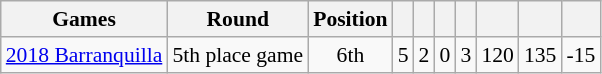<table class="wikitable" style="text-align:center; font-size:90%;">
<tr>
<th>Games</th>
<th>Round</th>
<th>Position</th>
<th></th>
<th></th>
<th></th>
<th></th>
<th></th>
<th></th>
<th></th>
</tr>
<tr>
<td align=left> <a href='#'>2018 Barranquilla</a></td>
<td>5th place game</td>
<td>6th</td>
<td>5</td>
<td>2</td>
<td>0</td>
<td>3</td>
<td>120</td>
<td>135</td>
<td>-15</td>
</tr>
</table>
